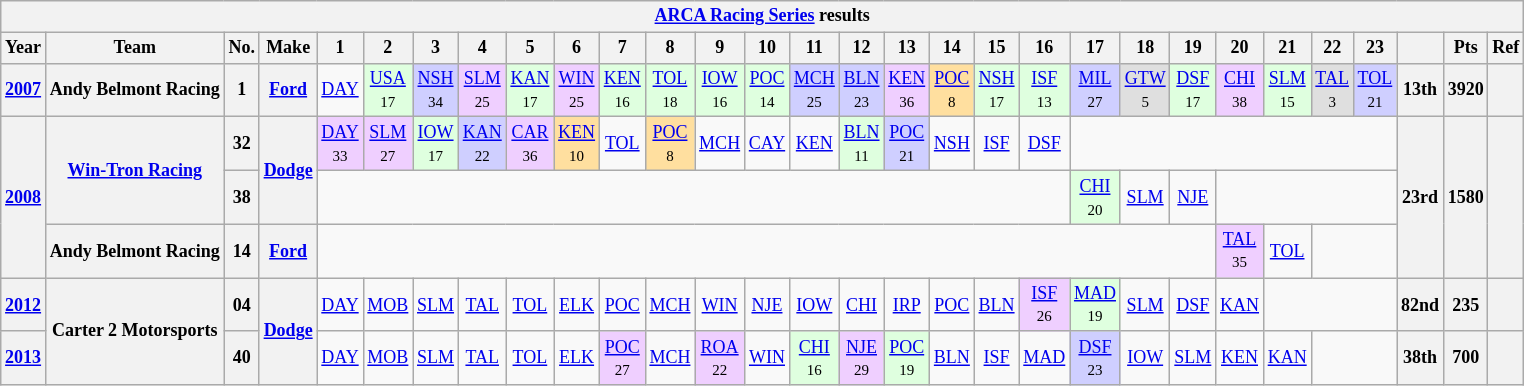<table class="wikitable" style="text-align:center; font-size:75%">
<tr>
<th colspan=45><a href='#'>ARCA Racing Series</a> results</th>
</tr>
<tr>
<th>Year</th>
<th>Team</th>
<th>No.</th>
<th>Make</th>
<th>1</th>
<th>2</th>
<th>3</th>
<th>4</th>
<th>5</th>
<th>6</th>
<th>7</th>
<th>8</th>
<th>9</th>
<th>10</th>
<th>11</th>
<th>12</th>
<th>13</th>
<th>14</th>
<th>15</th>
<th>16</th>
<th>17</th>
<th>18</th>
<th>19</th>
<th>20</th>
<th>21</th>
<th>22</th>
<th>23</th>
<th></th>
<th>Pts</th>
<th>Ref</th>
</tr>
<tr>
<th><a href='#'>2007</a></th>
<th>Andy Belmont Racing</th>
<th>1</th>
<th><a href='#'>Ford</a></th>
<td><a href='#'>DAY</a></td>
<td style="background:#DFFFDF;"><a href='#'>USA</a><br><small>17</small></td>
<td style="background:#CFCFFF;"><a href='#'>NSH</a><br><small>34</small></td>
<td style="background:#EFCFFF;"><a href='#'>SLM</a><br><small>25</small></td>
<td style="background:#DFFFDF;"><a href='#'>KAN</a><br><small>17</small></td>
<td style="background:#EFCFFF;"><a href='#'>WIN</a><br><small>25</small></td>
<td style="background:#DFFFDF;"><a href='#'>KEN</a><br><small>16</small></td>
<td style="background:#DFFFDF;"><a href='#'>TOL</a><br><small>18</small></td>
<td style="background:#DFFFDF;"><a href='#'>IOW</a><br><small>16</small></td>
<td style="background:#DFFFDF;"><a href='#'>POC</a><br><small>14</small></td>
<td style="background:#CFCFFF;"><a href='#'>MCH</a><br><small>25</small></td>
<td style="background:#CFCFFF;"><a href='#'>BLN</a><br><small>23</small></td>
<td style="background:#EFCFFF;"><a href='#'>KEN</a><br><small>36</small></td>
<td style="background:#FFDF9F;"><a href='#'>POC</a><br><small>8</small></td>
<td style="background:#DFFFDF;"><a href='#'>NSH</a><br><small>17</small></td>
<td style="background:#DFFFDF;"><a href='#'>ISF</a><br><small>13</small></td>
<td style="background:#CFCFFF;"><a href='#'>MIL</a><br><small>27</small></td>
<td style="background:#DFDFDF;"><a href='#'>GTW</a><br><small>5</small></td>
<td style="background:#DFFFDF;"><a href='#'>DSF</a><br><small>17</small></td>
<td style="background:#EFCFFF;"><a href='#'>CHI</a><br><small>38</small></td>
<td style="background:#DFFFDF;"><a href='#'>SLM</a><br><small>15</small></td>
<td style="background:#DFDFDF;"><a href='#'>TAL</a><br><small>3</small></td>
<td style="background:#CFCFFF;"><a href='#'>TOL</a><br><small>21</small></td>
<th>13th</th>
<th>3920</th>
<th></th>
</tr>
<tr>
<th rowspan=3><a href='#'>2008</a></th>
<th rowspan=2><a href='#'>Win-Tron Racing</a></th>
<th>32</th>
<th rowspan=2><a href='#'>Dodge</a></th>
<td style="background:#EFCFFF;"><a href='#'>DAY</a><br><small>33</small></td>
<td style="background:#EFCFFF;"><a href='#'>SLM</a><br><small>27</small></td>
<td style="background:#DFFFDF;"><a href='#'>IOW</a><br><small>17</small></td>
<td style="background:#CFCFFF;"><a href='#'>KAN</a><br><small>22</small></td>
<td style="background:#EFCFFF;"><a href='#'>CAR</a><br><small>36</small></td>
<td style="background:#FFDF9F;"><a href='#'>KEN</a><br><small>10</small></td>
<td><a href='#'>TOL</a></td>
<td style="background:#FFDF9F;"><a href='#'>POC</a><br><small>8</small></td>
<td><a href='#'>MCH</a></td>
<td><a href='#'>CAY</a></td>
<td><a href='#'>KEN</a></td>
<td style="background:#DFFFDF;"><a href='#'>BLN</a><br><small>11</small></td>
<td style="background:#CFCFFF;"><a href='#'>POC</a><br><small>21</small></td>
<td><a href='#'>NSH</a></td>
<td><a href='#'>ISF</a></td>
<td><a href='#'>DSF</a></td>
<td colspan=7></td>
<th rowspan=3>23rd</th>
<th rowspan=3>1580</th>
<th rowspan=3></th>
</tr>
<tr>
<th>38</th>
<td colspan=16></td>
<td style="background:#DFFFDF;"><a href='#'>CHI</a><br><small>20</small></td>
<td><a href='#'>SLM</a></td>
<td><a href='#'>NJE</a></td>
<td colspan=4></td>
</tr>
<tr>
<th>Andy Belmont Racing</th>
<th>14</th>
<th><a href='#'>Ford</a></th>
<td colspan=19></td>
<td style="background:#EFCFFF;"><a href='#'>TAL</a><br><small>35</small></td>
<td><a href='#'>TOL</a></td>
<td colspan=2></td>
</tr>
<tr>
<th><a href='#'>2012</a></th>
<th rowspan=2>Carter 2 Motorsports</th>
<th>04</th>
<th rowspan=2><a href='#'>Dodge</a></th>
<td><a href='#'>DAY</a></td>
<td><a href='#'>MOB</a></td>
<td><a href='#'>SLM</a></td>
<td><a href='#'>TAL</a></td>
<td><a href='#'>TOL</a></td>
<td><a href='#'>ELK</a></td>
<td><a href='#'>POC</a></td>
<td><a href='#'>MCH</a></td>
<td><a href='#'>WIN</a></td>
<td><a href='#'>NJE</a></td>
<td><a href='#'>IOW</a></td>
<td><a href='#'>CHI</a></td>
<td><a href='#'>IRP</a></td>
<td><a href='#'>POC</a></td>
<td><a href='#'>BLN</a></td>
<td style="background:#EFCFFF;"><a href='#'>ISF</a><br><small>26</small></td>
<td style="background:#DFFFDF;"><a href='#'>MAD</a><br><small>19</small></td>
<td><a href='#'>SLM</a></td>
<td><a href='#'>DSF</a></td>
<td><a href='#'>KAN</a></td>
<td colspan=3></td>
<th>82nd</th>
<th>235</th>
<th></th>
</tr>
<tr>
<th><a href='#'>2013</a></th>
<th>40</th>
<td><a href='#'>DAY</a></td>
<td><a href='#'>MOB</a></td>
<td><a href='#'>SLM</a></td>
<td><a href='#'>TAL</a></td>
<td><a href='#'>TOL</a></td>
<td><a href='#'>ELK</a></td>
<td style="background:#EFCFFF;"><a href='#'>POC</a><br><small>27</small></td>
<td><a href='#'>MCH</a></td>
<td style="background:#EFCFFF;"><a href='#'>ROA</a><br><small>22</small></td>
<td><a href='#'>WIN</a></td>
<td style="background:#DFFFDF;"><a href='#'>CHI</a><br><small>16</small></td>
<td style="background:#EFCFFF;"><a href='#'>NJE</a><br><small>29</small></td>
<td style="background:#DFFFDF;"><a href='#'>POC</a><br><small>19</small></td>
<td><a href='#'>BLN</a></td>
<td><a href='#'>ISF</a></td>
<td><a href='#'>MAD</a></td>
<td style="background:#CFCFFF;"><a href='#'>DSF</a><br><small>23</small></td>
<td><a href='#'>IOW</a></td>
<td><a href='#'>SLM</a></td>
<td><a href='#'>KEN</a></td>
<td><a href='#'>KAN</a></td>
<td colspan=2></td>
<th>38th</th>
<th>700</th>
<th></th>
</tr>
</table>
